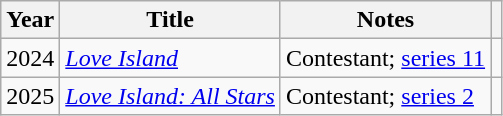<table class="wikitable">
<tr>
<th>Year</th>
<th>Title</th>
<th>Notes</th>
<th></th>
</tr>
<tr>
<td>2024</td>
<td><em><a href='#'>Love Island</a></em></td>
<td>Contestant; <a href='#'>series 11</a></td>
<td align="center"></td>
</tr>
<tr>
<td>2025</td>
<td><em><a href='#'>Love Island: All Stars</a></em></td>
<td>Contestant; <a href='#'>series 2</a></td>
<td align="center"></td>
</tr>
</table>
